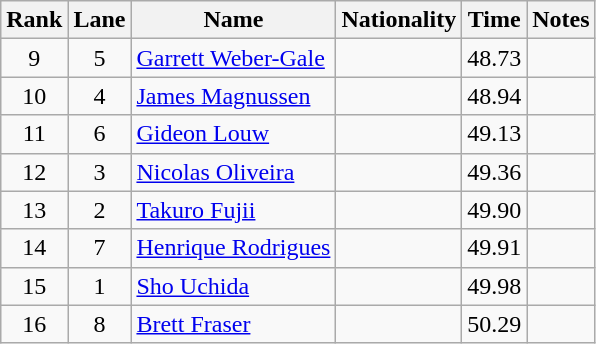<table class="wikitable sortable" style="text-align:center">
<tr>
<th>Rank</th>
<th>Lane</th>
<th>Name</th>
<th>Nationality</th>
<th>Time</th>
<th>Notes</th>
</tr>
<tr>
<td>9</td>
<td>5</td>
<td align=left><a href='#'>Garrett Weber-Gale</a></td>
<td align=left></td>
<td>48.73</td>
<td></td>
</tr>
<tr>
<td>10</td>
<td>4</td>
<td align=left><a href='#'>James Magnussen</a></td>
<td align=left></td>
<td>48.94</td>
<td></td>
</tr>
<tr>
<td>11</td>
<td>6</td>
<td align=left><a href='#'>Gideon Louw</a></td>
<td align=left></td>
<td>49.13</td>
<td></td>
</tr>
<tr>
<td>12</td>
<td>3</td>
<td align=left><a href='#'>Nicolas Oliveira</a></td>
<td align=left></td>
<td>49.36</td>
<td></td>
</tr>
<tr>
<td>13</td>
<td>2</td>
<td align=left><a href='#'>Takuro Fujii</a></td>
<td align=left></td>
<td>49.90</td>
<td></td>
</tr>
<tr>
<td>14</td>
<td>7</td>
<td align=left><a href='#'>Henrique Rodrigues</a></td>
<td align=left></td>
<td>49.91</td>
<td></td>
</tr>
<tr>
<td>15</td>
<td>1</td>
<td align=left><a href='#'>Sho Uchida</a></td>
<td align=left></td>
<td>49.98</td>
<td></td>
</tr>
<tr>
<td>16</td>
<td>8</td>
<td align=left><a href='#'>Brett Fraser</a></td>
<td align=left></td>
<td>50.29</td>
<td></td>
</tr>
</table>
